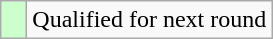<table class="wikitable">
<tr>
<td style="width:10px; background:#cfc"></td>
<td>Qualified for next round</td>
</tr>
</table>
